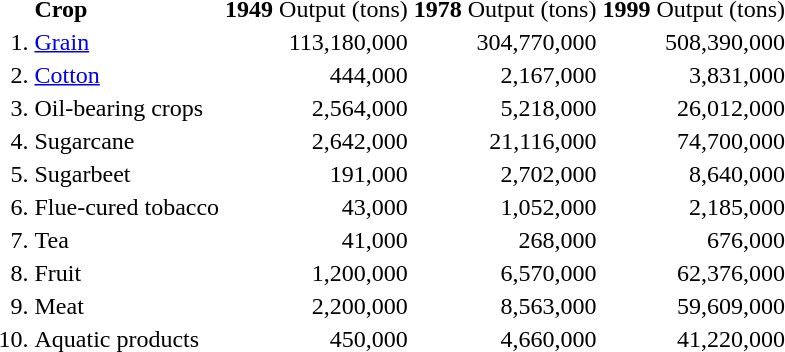<table>
<tr>
<td></td>
<td><strong>Crop</strong></td>
<td align="right"><strong>1949</strong> Output (tons)</td>
<td align="right"><strong>1978</strong> Output (tons)</td>
<td align="right"><strong>1999</strong> Output (tons)</td>
</tr>
<tr>
<td align="right">1.</td>
<td><a href='#'>Grain</a></td>
<td align="right">113,180,000</td>
<td align="right">304,770,000</td>
<td align="right">508,390,000</td>
</tr>
<tr>
<td align="right">2.</td>
<td><a href='#'>Cotton</a></td>
<td align="right">444,000</td>
<td align="right">2,167,000</td>
<td align="right">3,831,000</td>
</tr>
<tr>
<td align="right">3.</td>
<td>Oil-bearing crops</td>
<td align="right">2,564,000</td>
<td align="right">5,218,000</td>
<td align="right">26,012,000</td>
</tr>
<tr>
<td align="right">4.</td>
<td>Sugarcane</td>
<td align="right">2,642,000</td>
<td align="right">21,116,000</td>
<td align="right">74,700,000</td>
</tr>
<tr>
<td align="right">5.</td>
<td>Sugarbeet</td>
<td align="right">191,000</td>
<td align="right">2,702,000</td>
<td align="right">8,640,000</td>
</tr>
<tr>
<td align="right">6.</td>
<td>Flue-cured tobacco</td>
<td align="right">43,000</td>
<td align="right">1,052,000</td>
<td align="right">2,185,000</td>
</tr>
<tr>
<td align="right">7.</td>
<td>Tea</td>
<td align="right">41,000</td>
<td align="right">268,000</td>
<td align="right">676,000</td>
</tr>
<tr>
<td align="right">8.</td>
<td>Fruit</td>
<td align="right">1,200,000</td>
<td align="right">6,570,000</td>
<td align="right">62,376,000</td>
</tr>
<tr>
<td align="right">9.</td>
<td>Meat</td>
<td align="right">2,200,000</td>
<td align="right">8,563,000</td>
<td align="right">59,609,000</td>
</tr>
<tr>
<td align="right">10.</td>
<td>Aquatic products</td>
<td align="right">450,000</td>
<td align="right">4,660,000</td>
<td align="right">41,220,000</td>
</tr>
</table>
